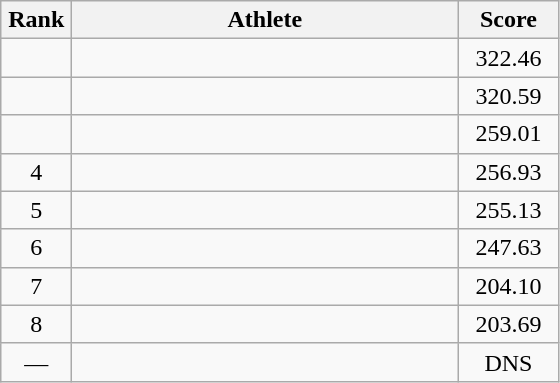<table class=wikitable style="text-align:center">
<tr>
<th width=40>Rank</th>
<th width=250>Athlete</th>
<th width=60>Score</th>
</tr>
<tr>
<td></td>
<td align=left></td>
<td>322.46</td>
</tr>
<tr>
<td></td>
<td align=left></td>
<td>320.59</td>
</tr>
<tr>
<td></td>
<td align=left></td>
<td>259.01</td>
</tr>
<tr>
<td>4</td>
<td align=left></td>
<td>256.93</td>
</tr>
<tr>
<td>5</td>
<td align=left></td>
<td>255.13</td>
</tr>
<tr>
<td>6</td>
<td align=left></td>
<td>247.63</td>
</tr>
<tr>
<td>7</td>
<td align=left></td>
<td>204.10</td>
</tr>
<tr>
<td>8</td>
<td align=left></td>
<td>203.69</td>
</tr>
<tr>
<td>—</td>
<td align=left></td>
<td>DNS</td>
</tr>
</table>
